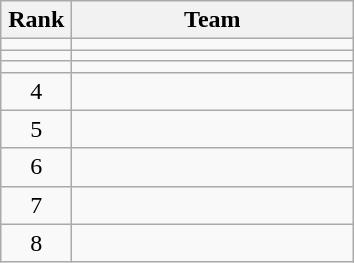<table class="wikitable" style="text-align: center;">
<tr>
<th width=40>Rank</th>
<th width=180>Team</th>
</tr>
<tr>
<td></td>
<td align="left"></td>
</tr>
<tr>
<td></td>
<td align="left"></td>
</tr>
<tr>
<td></td>
<td align="left"></td>
</tr>
<tr>
<td>4</td>
<td align="left"></td>
</tr>
<tr>
<td>5</td>
<td align="left"></td>
</tr>
<tr>
<td>6</td>
<td align="left"></td>
</tr>
<tr>
<td>7</td>
<td align="left"></td>
</tr>
<tr>
<td>8</td>
<td align="left"></td>
</tr>
</table>
